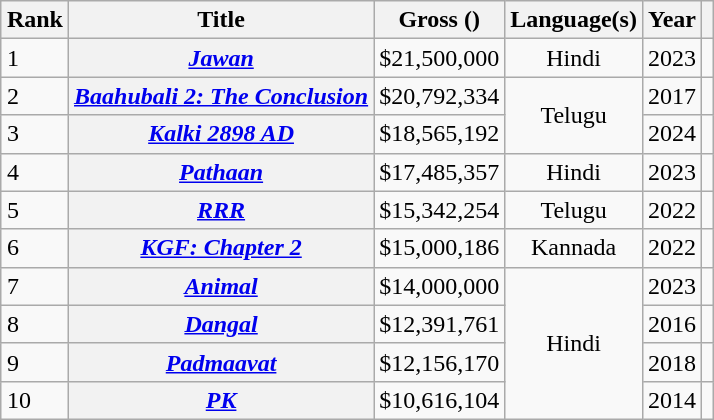<table class="wikitable sortable plainrowheaders" style="margin:auto; margin:auto;">
<tr>
<th>Rank</th>
<th>Title</th>
<th>Gross ()</th>
<th>Language(s)</th>
<th>Year</th>
<th class="unsortable"></th>
</tr>
<tr>
<td>1</td>
<th scope="row"><em><a href='#'>Jawan</a></em></th>
<td style="text-align:right">$21,500,000</td>
<td style="text-align:center;">Hindi</td>
<td style="text-align:center;">2023</td>
<td style="text-align:center;"></td>
</tr>
<tr>
<td>2</td>
<th scope="row"><em><a href='#'>Baahubali 2: The Conclusion</a></em></th>
<td style="text-align:right">$20,792,334</td>
<td rowspan="2" style="text-align:center;">Telugu</td>
<td style="text-align:center;">2017</td>
<td style="text-align:center;"></td>
</tr>
<tr>
<td>3</td>
<th scope="row"><em><a href='#'>Kalki 2898 AD</a></em></th>
<td style="text-align:right">$18,565,192</td>
<td style="text-align:center;">2024</td>
<td style="text-align:center;"></td>
</tr>
<tr>
<td>4</td>
<th scope="row"><em><a href='#'>Pathaan</a></em></th>
<td style="text-align:right">$17,485,357</td>
<td style="text-align:center;">Hindi</td>
<td style="text-align:center;">2023</td>
<td style="text-align:center;"></td>
</tr>
<tr>
<td>5</td>
<th scope="row"><em><a href='#'>RRR</a></em></th>
<td style="text-align:right">$15,342,254</td>
<td style="text-align:center;">Telugu</td>
<td style="text-align:center;">2022</td>
<td style="text-align:center;"></td>
</tr>
<tr>
<td>6</td>
<th scope="row"><em><a href='#'>KGF: Chapter 2</a></em></th>
<td style="text-align:right">$15,000,186</td>
<td style="text-align:center;">Kannada</td>
<td style="text-align:center;">2022</td>
<td style="text-align:center;"></td>
</tr>
<tr>
<td>7</td>
<th scope="row"><em><a href='#'>Animal</a></em></th>
<td style="text-align:right">$14,000,000</td>
<td rowspan="4" style="text-align:center;">Hindi</td>
<td style="text-align:center;">2023</td>
<td style="text-align:center;"></td>
</tr>
<tr>
<td>8</td>
<th scope="row"><em><a href='#'>Dangal</a></em></th>
<td style="text-align:right">$12,391,761</td>
<td style="text-align:center;">2016</td>
<td style="text-align:center;"></td>
</tr>
<tr>
<td>9</td>
<th scope="row"><em><a href='#'>Padmaavat</a></em></th>
<td style="text-align:right">$12,156,170</td>
<td style="text-align:center;">2018</td>
<td style="text-align:center;"></td>
</tr>
<tr>
<td>10</td>
<th scope="row"><em><a href='#'>PK</a></em></th>
<td style="text-align:right">$10,616,104</td>
<td style="text-align:center;">2014</td>
<td style="text-align:center;"></td>
</tr>
</table>
